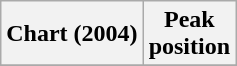<table class="wikitable plainrowheaders">
<tr>
<th>Chart (2004)</th>
<th>Peak<br>position</th>
</tr>
<tr>
</tr>
</table>
